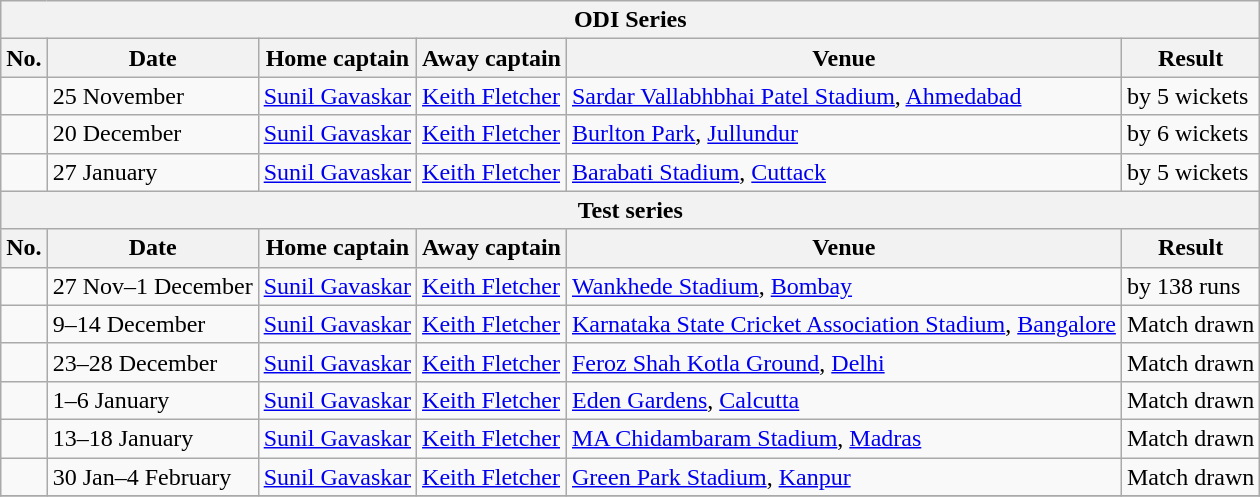<table class="wikitable">
<tr>
<th colspan="9">ODI Series</th>
</tr>
<tr>
<th>No.</th>
<th>Date</th>
<th>Home captain</th>
<th>Away captain</th>
<th>Venue</th>
<th>Result</th>
</tr>
<tr>
<td></td>
<td>25 November</td>
<td><a href='#'>Sunil Gavaskar</a></td>
<td><a href='#'>Keith Fletcher</a></td>
<td><a href='#'>Sardar Vallabhbhai Patel Stadium</a>, <a href='#'>Ahmedabad</a></td>
<td> by 5 wickets</td>
</tr>
<tr>
<td></td>
<td>20 December</td>
<td><a href='#'>Sunil Gavaskar</a></td>
<td><a href='#'>Keith Fletcher</a></td>
<td><a href='#'>Burlton Park</a>, <a href='#'>Jullundur</a></td>
<td> by 6 wickets</td>
</tr>
<tr>
<td></td>
<td>27 January</td>
<td><a href='#'>Sunil Gavaskar</a></td>
<td><a href='#'>Keith Fletcher</a></td>
<td><a href='#'>Barabati Stadium</a>, <a href='#'>Cuttack</a></td>
<td> by 5 wickets</td>
</tr>
<tr>
<th colspan="9">Test series</th>
</tr>
<tr>
<th>No.</th>
<th>Date</th>
<th>Home captain</th>
<th>Away captain</th>
<th>Venue</th>
<th>Result</th>
</tr>
<tr>
<td></td>
<td>27 Nov–1 December</td>
<td><a href='#'>Sunil Gavaskar</a></td>
<td><a href='#'>Keith Fletcher</a></td>
<td><a href='#'>Wankhede Stadium</a>, <a href='#'>Bombay</a></td>
<td> by 138 runs</td>
</tr>
<tr>
<td></td>
<td>9–14 December</td>
<td><a href='#'>Sunil Gavaskar</a></td>
<td><a href='#'>Keith Fletcher</a></td>
<td><a href='#'>Karnataka State Cricket Association Stadium</a>, <a href='#'>Bangalore</a></td>
<td>Match drawn</td>
</tr>
<tr>
<td></td>
<td>23–28 December</td>
<td><a href='#'>Sunil Gavaskar</a></td>
<td><a href='#'>Keith Fletcher</a></td>
<td><a href='#'>Feroz Shah Kotla Ground</a>, <a href='#'>Delhi</a></td>
<td>Match drawn</td>
</tr>
<tr>
<td></td>
<td>1–6 January</td>
<td><a href='#'>Sunil Gavaskar</a></td>
<td><a href='#'>Keith Fletcher</a></td>
<td><a href='#'>Eden Gardens</a>, <a href='#'>Calcutta</a></td>
<td>Match drawn</td>
</tr>
<tr>
<td></td>
<td>13–18 January</td>
<td><a href='#'>Sunil Gavaskar</a></td>
<td><a href='#'>Keith Fletcher</a></td>
<td><a href='#'>MA Chidambaram Stadium</a>, <a href='#'>Madras</a></td>
<td>Match drawn</td>
</tr>
<tr>
<td></td>
<td>30 Jan–4 February</td>
<td><a href='#'>Sunil Gavaskar</a></td>
<td><a href='#'>Keith Fletcher</a></td>
<td><a href='#'>Green Park Stadium</a>, <a href='#'>Kanpur</a></td>
<td>Match drawn</td>
</tr>
<tr>
</tr>
</table>
